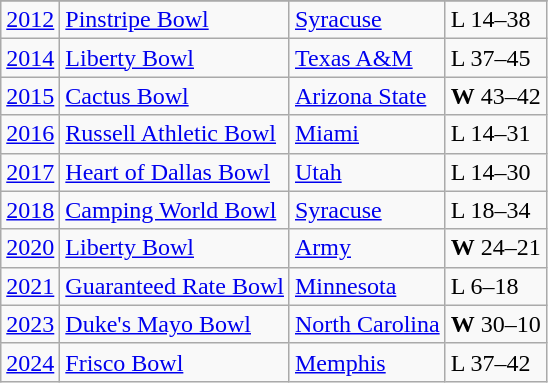<table class="wikitable">
<tr>
</tr>
<tr>
<td><a href='#'>2012</a></td>
<td><a href='#'>Pinstripe Bowl</a></td>
<td><a href='#'>Syracuse</a></td>
<td>L 14–38</td>
</tr>
<tr>
<td><a href='#'>2014</a></td>
<td><a href='#'>Liberty Bowl</a></td>
<td><a href='#'>Texas A&M</a></td>
<td>L 37–45</td>
</tr>
<tr>
<td><a href='#'>2015</a></td>
<td><a href='#'>Cactus Bowl</a></td>
<td><a href='#'>Arizona State</a></td>
<td><strong>W</strong> 43–42</td>
</tr>
<tr>
<td><a href='#'>2016</a></td>
<td><a href='#'>Russell Athletic Bowl</a></td>
<td><a href='#'>Miami</a></td>
<td>L 14–31</td>
</tr>
<tr>
<td><a href='#'>2017</a></td>
<td><a href='#'>Heart of Dallas Bowl</a></td>
<td><a href='#'>Utah</a></td>
<td>L 14–30</td>
</tr>
<tr>
<td><a href='#'>2018</a></td>
<td><a href='#'>Camping World Bowl</a></td>
<td><a href='#'>Syracuse</a></td>
<td>L 18–34</td>
</tr>
<tr>
<td><a href='#'>2020</a></td>
<td><a href='#'>Liberty Bowl</a></td>
<td><a href='#'>Army</a></td>
<td><strong>W</strong> 24–21</td>
</tr>
<tr>
<td><a href='#'>2021</a></td>
<td><a href='#'>Guaranteed Rate Bowl</a></td>
<td><a href='#'>Minnesota</a></td>
<td>L 6–18</td>
</tr>
<tr>
<td><a href='#'>2023</a></td>
<td><a href='#'>Duke's Mayo Bowl</a></td>
<td><a href='#'>North Carolina</a></td>
<td><strong>W</strong> 30–10</td>
</tr>
<tr>
<td><a href='#'>2024</a></td>
<td><a href='#'>Frisco Bowl</a></td>
<td><a href='#'>Memphis</a></td>
<td>L 37–42</td>
</tr>
</table>
